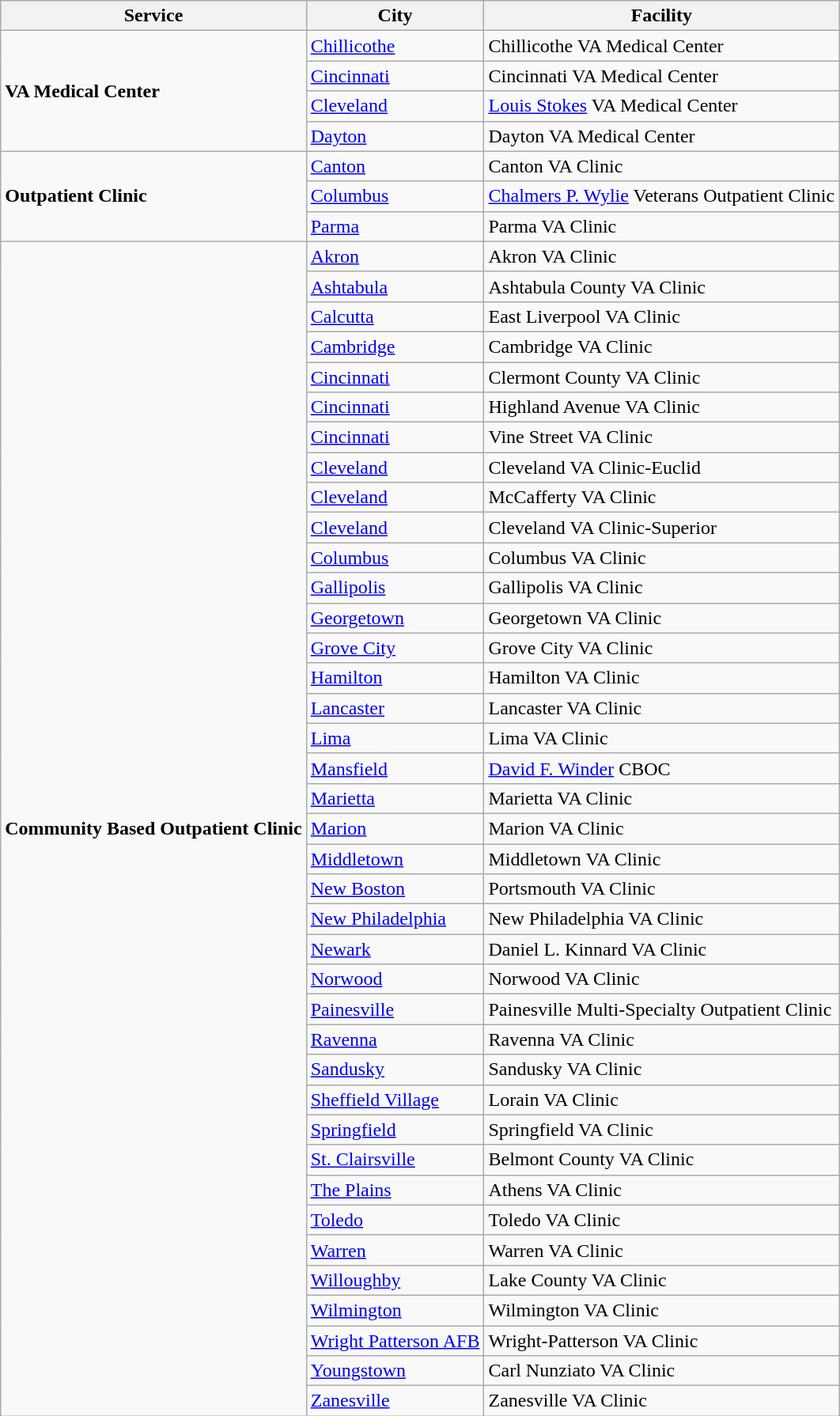<table class="wikitable">
<tr>
<th>Service</th>
<th>City</th>
<th>Facility</th>
</tr>
<tr>
<td rowspan=4><strong>VA Medical Center</strong></td>
<td><a href='#'>Chillicothe</a></td>
<td>Chillicothe VA Medical Center</td>
</tr>
<tr>
<td><a href='#'>Cincinnati</a></td>
<td>Cincinnati VA Medical Center</td>
</tr>
<tr>
<td><a href='#'>Cleveland</a></td>
<td><a href='#'>Louis Stokes</a> VA Medical Center</td>
</tr>
<tr>
<td><a href='#'>Dayton</a></td>
<td>Dayton VA Medical Center</td>
</tr>
<tr>
<td rowspan=3><strong>Outpatient Clinic</strong></td>
<td><a href='#'>Canton</a></td>
<td>Canton VA Clinic</td>
</tr>
<tr>
<td><a href='#'>Columbus</a></td>
<td><a href='#'>Chalmers P. Wylie</a> Veterans Outpatient Clinic</td>
</tr>
<tr>
<td><a href='#'>Parma</a></td>
<td>Parma VA Clinic</td>
</tr>
<tr>
<td rowspan=39><strong>Community Based Outpatient Clinic</strong></td>
<td><a href='#'>Akron</a></td>
<td>Akron VA Clinic</td>
</tr>
<tr>
<td><a href='#'>Ashtabula</a></td>
<td>Ashtabula County VA Clinic</td>
</tr>
<tr>
<td><a href='#'>Calcutta</a></td>
<td>East Liverpool VA Clinic</td>
</tr>
<tr>
<td><a href='#'>Cambridge</a></td>
<td>Cambridge VA Clinic</td>
</tr>
<tr>
<td><a href='#'>Cincinnati</a></td>
<td>Clermont County VA Clinic</td>
</tr>
<tr>
<td><a href='#'>Cincinnati</a></td>
<td>Highland Avenue VA Clinic</td>
</tr>
<tr>
<td><a href='#'>Cincinnati</a></td>
<td>Vine Street VA Clinic</td>
</tr>
<tr>
<td><a href='#'>Cleveland</a></td>
<td>Cleveland VA Clinic-Euclid</td>
</tr>
<tr>
<td><a href='#'>Cleveland</a></td>
<td>McCafferty VA Clinic</td>
</tr>
<tr>
<td><a href='#'>Cleveland</a></td>
<td>Cleveland VA Clinic-Superior</td>
</tr>
<tr>
<td><a href='#'>Columbus</a></td>
<td>Columbus VA Clinic</td>
</tr>
<tr>
<td><a href='#'>Gallipolis</a></td>
<td>Gallipolis VA Clinic</td>
</tr>
<tr>
<td><a href='#'>Georgetown</a></td>
<td>Georgetown VA Clinic</td>
</tr>
<tr>
<td><a href='#'>Grove City</a></td>
<td>Grove City VA Clinic</td>
</tr>
<tr>
<td><a href='#'>Hamilton</a></td>
<td>Hamilton VA Clinic</td>
</tr>
<tr>
<td><a href='#'>Lancaster</a></td>
<td>Lancaster VA Clinic</td>
</tr>
<tr>
<td><a href='#'>Lima</a></td>
<td>Lima VA Clinic</td>
</tr>
<tr>
<td><a href='#'>Mansfield</a></td>
<td><a href='#'>David F. Winder</a> CBOC</td>
</tr>
<tr>
<td><a href='#'>Marietta</a></td>
<td>Marietta VA Clinic</td>
</tr>
<tr>
<td><a href='#'>Marion</a></td>
<td>Marion VA Clinic</td>
</tr>
<tr>
<td><a href='#'>Middletown</a></td>
<td>Middletown VA Clinic</td>
</tr>
<tr>
<td><a href='#'>New Boston</a></td>
<td>Portsmouth VA Clinic</td>
</tr>
<tr>
<td><a href='#'>New Philadelphia</a></td>
<td>New Philadelphia VA Clinic</td>
</tr>
<tr>
<td><a href='#'>Newark</a></td>
<td>Daniel L. Kinnard VA Clinic</td>
</tr>
<tr>
<td><a href='#'>Norwood</a></td>
<td>Norwood VA Clinic</td>
</tr>
<tr>
<td><a href='#'>Painesville</a></td>
<td>Painesville Multi-Specialty Outpatient Clinic</td>
</tr>
<tr>
<td><a href='#'>Ravenna</a></td>
<td>Ravenna VA Clinic</td>
</tr>
<tr>
<td><a href='#'>Sandusky</a></td>
<td>Sandusky VA Clinic</td>
</tr>
<tr>
<td><a href='#'>Sheffield Village</a></td>
<td>Lorain VA Clinic</td>
</tr>
<tr>
<td><a href='#'>Springfield</a></td>
<td>Springfield VA Clinic</td>
</tr>
<tr>
<td><a href='#'>St. Clairsville</a></td>
<td>Belmont County VA Clinic</td>
</tr>
<tr>
<td><a href='#'>The Plains</a></td>
<td>Athens VA Clinic</td>
</tr>
<tr>
<td><a href='#'>Toledo</a></td>
<td>Toledo VA Clinic</td>
</tr>
<tr>
<td><a href='#'>Warren</a></td>
<td>Warren VA Clinic</td>
</tr>
<tr>
<td><a href='#'>Willoughby</a></td>
<td>Lake County VA Clinic</td>
</tr>
<tr>
<td><a href='#'>Wilmington</a></td>
<td>Wilmington VA Clinic</td>
</tr>
<tr>
<td><a href='#'>Wright Patterson AFB</a></td>
<td>Wright-Patterson VA Clinic</td>
</tr>
<tr>
<td><a href='#'>Youngstown</a></td>
<td>Carl Nunziato VA Clinic</td>
</tr>
<tr>
<td><a href='#'>Zanesville</a></td>
<td>Zanesville VA Clinic</td>
</tr>
</table>
